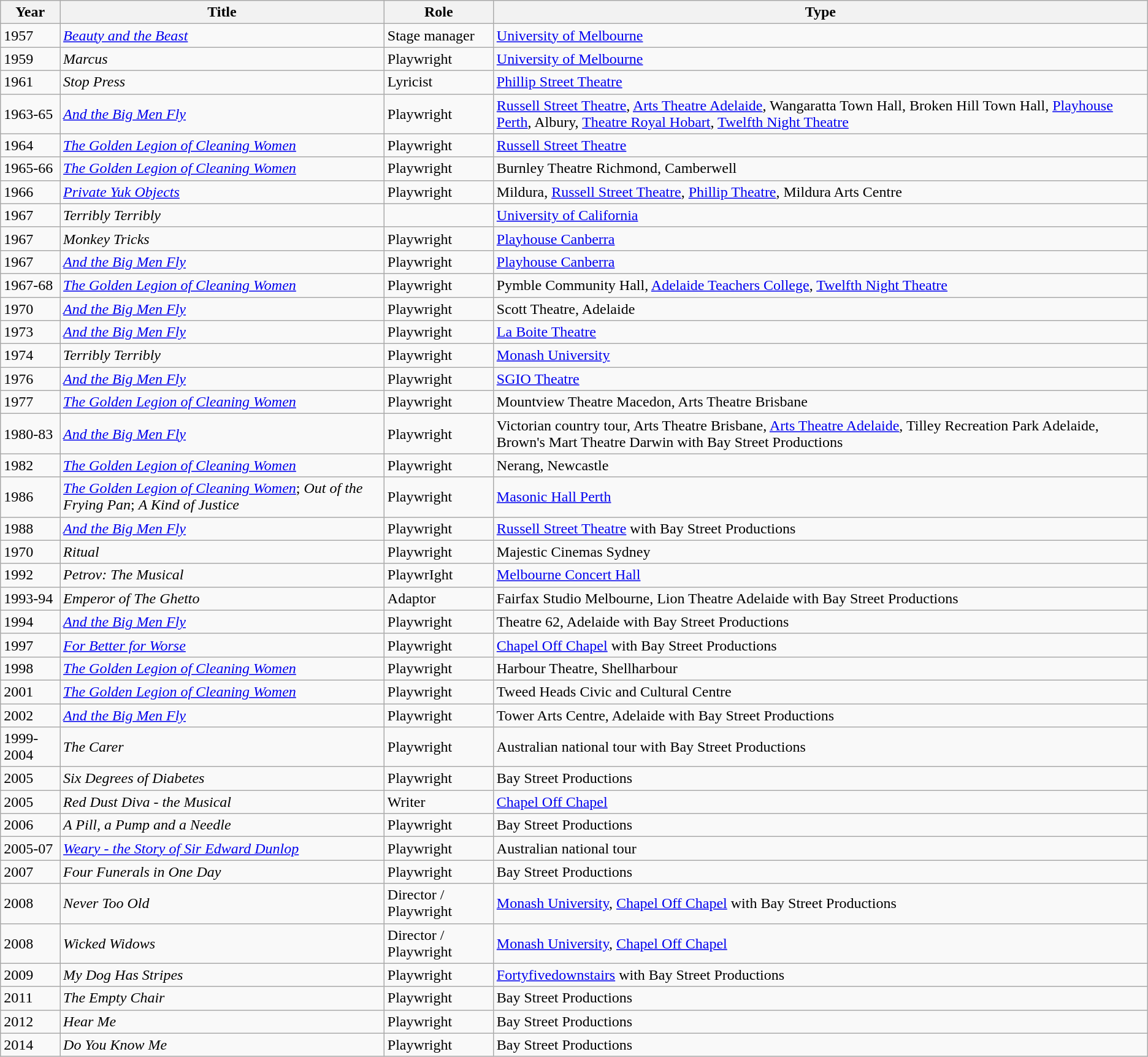<table class="wikitable">
<tr>
<th>Year</th>
<th>Title</th>
<th>Role</th>
<th>Type</th>
</tr>
<tr>
<td>1957</td>
<td><em><a href='#'>Beauty and the Beast</a></em></td>
<td>Stage manager</td>
<td><a href='#'>University of Melbourne</a></td>
</tr>
<tr>
<td>1959</td>
<td><em>Marcus</em></td>
<td>Playwright</td>
<td><a href='#'>University of Melbourne</a></td>
</tr>
<tr>
<td>1961</td>
<td><em>Stop Press</em></td>
<td>Lyricist</td>
<td><a href='#'>Phillip Street Theatre</a></td>
</tr>
<tr>
<td>1963-65</td>
<td><em><a href='#'>And the Big Men Fly</a></em></td>
<td>Playwright</td>
<td><a href='#'>Russell Street Theatre</a>, <a href='#'>Arts Theatre Adelaide</a>, Wangaratta Town Hall, Broken Hill Town Hall, <a href='#'>Playhouse Perth</a>, Albury, <a href='#'>Theatre Royal Hobart</a>, <a href='#'>Twelfth Night Theatre</a></td>
</tr>
<tr>
<td>1964</td>
<td><em><a href='#'>The Golden Legion of Cleaning Women</a></em></td>
<td>Playwright</td>
<td><a href='#'>Russell Street Theatre</a></td>
</tr>
<tr>
<td>1965-66</td>
<td><em><a href='#'>The Golden Legion of Cleaning Women</a></em></td>
<td>Playwright</td>
<td>Burnley Theatre Richmond, Camberwell</td>
</tr>
<tr>
<td>1966</td>
<td><em><a href='#'>Private Yuk Objects</a></em></td>
<td>Playwright</td>
<td>Mildura, <a href='#'>Russell Street Theatre</a>, <a href='#'>Phillip Theatre</a>, Mildura Arts Centre</td>
</tr>
<tr>
<td>1967</td>
<td><em>Terribly Terribly</em></td>
<td></td>
<td><a href='#'>University of California</a></td>
</tr>
<tr>
<td>1967</td>
<td><em>Monkey Tricks</em></td>
<td>Playwright</td>
<td><a href='#'>Playhouse Canberra</a></td>
</tr>
<tr>
<td>1967</td>
<td><em><a href='#'>And the Big Men Fly</a></em></td>
<td>Playwright</td>
<td><a href='#'>Playhouse Canberra</a></td>
</tr>
<tr>
<td>1967-68</td>
<td><em><a href='#'>The Golden Legion of Cleaning Women</a></em></td>
<td>Playwright</td>
<td>Pymble Community Hall, <a href='#'>Adelaide Teachers College</a>, <a href='#'>Twelfth Night Theatre</a></td>
</tr>
<tr>
<td>1970</td>
<td><em><a href='#'>And the Big Men Fly</a></em></td>
<td>Playwright</td>
<td>Scott Theatre, Adelaide</td>
</tr>
<tr>
<td>1973</td>
<td><em><a href='#'>And the Big Men Fly</a></em></td>
<td>Playwright</td>
<td><a href='#'>La Boite Theatre</a></td>
</tr>
<tr>
<td>1974</td>
<td><em>Terribly Terribly</em></td>
<td>Playwright</td>
<td><a href='#'>Monash University</a></td>
</tr>
<tr>
<td>1976</td>
<td><em><a href='#'>And the Big Men Fly</a></em></td>
<td>Playwright</td>
<td><a href='#'>SGIO Theatre</a></td>
</tr>
<tr>
<td>1977</td>
<td><em><a href='#'>The Golden Legion of Cleaning Women</a></em></td>
<td>Playwright</td>
<td>Mountview Theatre Macedon, Arts Theatre Brisbane</td>
</tr>
<tr>
<td>1980-83</td>
<td><em><a href='#'>And the Big Men Fly</a></em></td>
<td>Playwright</td>
<td>Victorian country tour, Arts Theatre Brisbane, <a href='#'>Arts Theatre Adelaide</a>, Tilley Recreation Park Adelaide, Brown's Mart Theatre Darwin with Bay Street Productions</td>
</tr>
<tr>
<td>1982</td>
<td><em><a href='#'>The Golden Legion of Cleaning Women</a></em></td>
<td>Playwright</td>
<td>Nerang, Newcastle</td>
</tr>
<tr>
<td>1986</td>
<td><em><a href='#'>The Golden Legion of Cleaning Women</a></em>; <em>Out of the Frying Pan</em>; <em>A Kind of Justice</em></td>
<td>Playwright</td>
<td><a href='#'>Masonic Hall Perth</a></td>
</tr>
<tr>
<td>1988</td>
<td><em><a href='#'>And the Big Men Fly</a></em></td>
<td>Playwright</td>
<td><a href='#'>Russell Street Theatre</a> with Bay Street Productions</td>
</tr>
<tr>
<td>1970</td>
<td><em>Ritual</em></td>
<td>Playwright</td>
<td>Majestic Cinemas Sydney</td>
</tr>
<tr>
<td>1992</td>
<td><em>Petrov: The Musical</em></td>
<td>PlaywrIght</td>
<td><a href='#'>Melbourne Concert Hall</a></td>
</tr>
<tr>
<td>1993-94</td>
<td><em>Emperor of The Ghetto</em></td>
<td>Adaptor</td>
<td>Fairfax Studio Melbourne, Lion Theatre Adelaide with Bay Street Productions</td>
</tr>
<tr>
<td>1994</td>
<td><em><a href='#'>And the Big Men Fly</a></em></td>
<td>Playwright</td>
<td>Theatre 62, Adelaide with Bay Street Productions</td>
</tr>
<tr>
<td>1997</td>
<td><em><a href='#'>For Better for Worse</a></em></td>
<td>Playwright</td>
<td><a href='#'>Chapel Off Chapel</a> with Bay Street Productions</td>
</tr>
<tr>
<td>1998</td>
<td><em><a href='#'>The Golden Legion of Cleaning Women</a></em></td>
<td>Playwright</td>
<td>Harbour Theatre, Shellharbour</td>
</tr>
<tr>
<td>2001</td>
<td><em><a href='#'>The Golden Legion of Cleaning Women</a></em></td>
<td>Playwright</td>
<td>Tweed Heads Civic and Cultural Centre</td>
</tr>
<tr>
<td>2002</td>
<td><em><a href='#'>And the Big Men Fly</a></em></td>
<td>Playwright</td>
<td>Tower Arts Centre, Adelaide with Bay Street Productions</td>
</tr>
<tr>
<td>1999-2004</td>
<td><em>The Carer</em></td>
<td>Playwright</td>
<td>Australian national tour with Bay Street Productions</td>
</tr>
<tr>
<td>2005</td>
<td><em>Six Degrees of Diabetes</em></td>
<td>Playwright</td>
<td>Bay Street Productions</td>
</tr>
<tr>
<td>2005</td>
<td><em>Red Dust Diva - the Musical</em></td>
<td>Writer</td>
<td><a href='#'>Chapel Off Chapel</a></td>
</tr>
<tr>
<td>2006</td>
<td><em>A Pill, a Pump and a Needle</em></td>
<td>Playwright</td>
<td>Bay Street Productions</td>
</tr>
<tr>
<td>2005-07</td>
<td><em><a href='#'>Weary - the Story of Sir Edward Dunlop</a></em></td>
<td>Playwright</td>
<td>Australian national tour</td>
</tr>
<tr>
<td>2007</td>
<td><em>Four Funerals in One Day</em></td>
<td>Playwright</td>
<td>Bay Street Productions</td>
</tr>
<tr>
<td>2008</td>
<td><em>Never Too Old</em></td>
<td>Director / Playwright</td>
<td><a href='#'>Monash University</a>, <a href='#'>Chapel Off Chapel</a> with Bay Street Productions</td>
</tr>
<tr>
<td>2008</td>
<td><em>Wicked Widows</em></td>
<td>Director / Playwright</td>
<td><a href='#'>Monash University</a>, <a href='#'>Chapel Off Chapel</a></td>
</tr>
<tr>
<td>2009</td>
<td><em>My Dog Has Stripes</em></td>
<td>Playwright</td>
<td><a href='#'>Fortyfivedownstairs</a> with Bay Street Productions</td>
</tr>
<tr>
<td>2011</td>
<td><em>The Empty Chair</em></td>
<td>Playwright</td>
<td>Bay Street Productions</td>
</tr>
<tr>
<td>2012</td>
<td><em>Hear Me</em></td>
<td>Playwright</td>
<td>Bay Street Productions</td>
</tr>
<tr>
<td>2014</td>
<td><em>Do You Know Me</em></td>
<td>Playwright</td>
<td>Bay Street Productions</td>
</tr>
</table>
